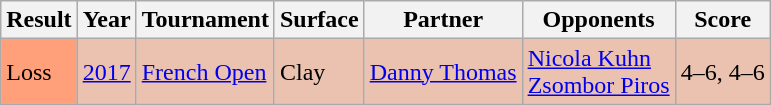<table class="wikitable">
<tr>
<th>Result</th>
<th>Year</th>
<th>Tournament</th>
<th>Surface</th>
<th>Partner</th>
<th>Opponents</th>
<th>Score</th>
</tr>
<tr style="background:#ebc2af;">
<td bgcolor="ffa07a">Loss</td>
<td><a href='#'>2017</a></td>
<td><a href='#'>French Open</a></td>
<td>Clay</td>
<td>  <a href='#'>Danny Thomas</a></td>
<td>  <a href='#'>Nicola Kuhn</a><br>  <a href='#'>Zsombor Piros</a></td>
<td>4–6, 4–6</td>
</tr>
</table>
